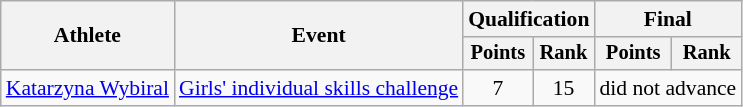<table class="wikitable" style="font-size:90%">
<tr>
<th rowspan=2>Athlete</th>
<th rowspan=2>Event</th>
<th colspan=2>Qualification</th>
<th colspan=2>Final</th>
</tr>
<tr style="font-size:95%">
<th>Points</th>
<th>Rank</th>
<th>Points</th>
<th>Rank</th>
</tr>
<tr align=center>
<td align=left><a href='#'>Katarzyna Wybiral</a></td>
<td align=left><a href='#'>Girls' individual skills challenge</a></td>
<td>7</td>
<td>15</td>
<td colspan=2>did not advance</td>
</tr>
</table>
